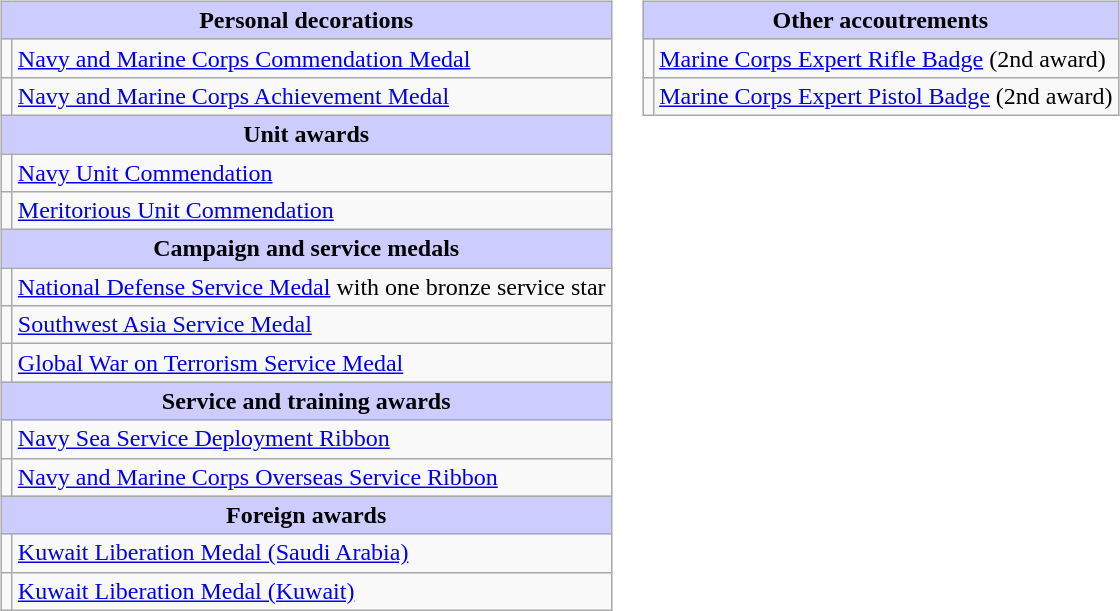<table style="width=100%;">
<tr>
<td valign="top"><br><table class="wikitable">
<tr style="background:#ccf; text-align:center;">
<td colspan=2><strong>Personal decorations</strong></td>
</tr>
<tr>
<td></td>
<td><a href='#'>Navy and Marine Corps Commendation Medal</a></td>
</tr>
<tr>
<td></td>
<td><a href='#'>Navy and Marine Corps Achievement Medal</a></td>
</tr>
<tr style="background:#ccf; text-align:center;">
<td colspan=2><strong>Unit awards</strong></td>
</tr>
<tr>
<td></td>
<td><a href='#'>Navy Unit Commendation</a></td>
</tr>
<tr>
<td></td>
<td><a href='#'>Meritorious Unit Commendation</a></td>
</tr>
<tr style="background:#ccf; text-align:center;">
<td colspan=2><strong>Campaign and service medals</strong></td>
</tr>
<tr>
<td></td>
<td><a href='#'>National Defense Service Medal</a> with one bronze service star</td>
</tr>
<tr>
<td></td>
<td><a href='#'>Southwest Asia Service Medal</a></td>
</tr>
<tr>
<td></td>
<td><a href='#'>Global War on Terrorism Service Medal</a></td>
</tr>
<tr style="background:#ccf; text-align:center;">
<td colspan=2><strong>Service and training awards</strong></td>
</tr>
<tr>
<td></td>
<td><a href='#'>Navy Sea Service Deployment Ribbon</a></td>
</tr>
<tr>
<td></td>
<td><a href='#'>Navy and Marine Corps Overseas Service Ribbon</a></td>
</tr>
<tr style="background:#ccf; text-align:center;">
<td colspan=2><strong>Foreign awards</strong></td>
</tr>
<tr>
<td></td>
<td><a href='#'>Kuwait Liberation Medal (Saudi Arabia)</a></td>
</tr>
<tr>
<td></td>
<td><a href='#'>Kuwait Liberation Medal (Kuwait)</a></td>
</tr>
</table>
</td>
<td valign="top"><br><table class="wikitable">
<tr style="background:#ccf; text-align:center;">
<td colspan=2><strong>Other accoutrements</strong></td>
</tr>
<tr>
<td align=center></td>
<td><a href='#'>Marine Corps Expert Rifle Badge</a> (2nd award)</td>
</tr>
<tr>
<td align=center></td>
<td><a href='#'>Marine Corps Expert Pistol Badge</a> (2nd award)</td>
</tr>
</table>
</td>
</tr>
</table>
